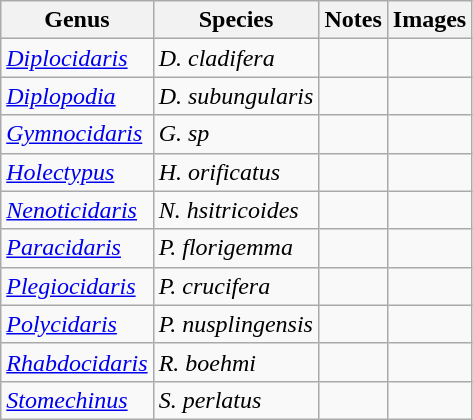<table class="wikitable">
<tr>
<th>Genus</th>
<th>Species</th>
<th>Notes</th>
<th>Images</th>
</tr>
<tr>
<td><em><a href='#'>Diplocidaris</a></em></td>
<td><em>D. cladifera</em></td>
<td></td>
<td></td>
</tr>
<tr>
<td><em><a href='#'>Diplopodia</a></em></td>
<td><em>D. subungularis</em></td>
<td></td>
<td></td>
</tr>
<tr>
<td><em><a href='#'>Gymnocidaris</a></em></td>
<td><em>G. sp</em></td>
<td></td>
<td></td>
</tr>
<tr>
<td><em><a href='#'>Holectypus</a></em></td>
<td><em>H. orificatus</em></td>
<td></td>
<td></td>
</tr>
<tr>
<td><em><a href='#'>Nenoticidaris</a></em></td>
<td><em>N. hsitricoides</em></td>
<td></td>
<td></td>
</tr>
<tr>
<td><em><a href='#'>Paracidaris</a></em></td>
<td><em>P. florigemma</em></td>
<td></td>
<td></td>
</tr>
<tr>
<td><em><a href='#'>Plegiocidaris</a></em></td>
<td><em>P. crucifera</em></td>
<td></td>
<td></td>
</tr>
<tr>
<td><em><a href='#'>Polycidaris</a></em></td>
<td><em>P. nusplingensis</em></td>
<td></td>
<td></td>
</tr>
<tr>
<td><em><a href='#'>Rhabdocidaris</a></em></td>
<td><em>R. boehmi</em></td>
<td></td>
<td></td>
</tr>
<tr>
<td><em><a href='#'>Stomechinus</a></em></td>
<td><em>S. perlatus</em></td>
<td></td>
<td></td>
</tr>
</table>
